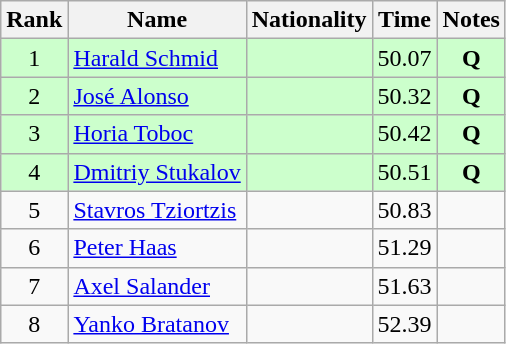<table class="wikitable sortable" style="text-align:center">
<tr>
<th>Rank</th>
<th>Name</th>
<th>Nationality</th>
<th>Time</th>
<th>Notes</th>
</tr>
<tr bgcolor=ccffcc>
<td>1</td>
<td align=left><a href='#'>Harald Schmid</a></td>
<td align=left></td>
<td>50.07</td>
<td><strong>Q</strong></td>
</tr>
<tr bgcolor=ccffcc>
<td>2</td>
<td align=left><a href='#'>José Alonso</a></td>
<td align=left></td>
<td>50.32</td>
<td><strong>Q</strong></td>
</tr>
<tr bgcolor=ccffcc>
<td>3</td>
<td align=left><a href='#'>Horia Toboc</a></td>
<td align=left></td>
<td>50.42</td>
<td><strong>Q</strong></td>
</tr>
<tr bgcolor=ccffcc>
<td>4</td>
<td align=left><a href='#'>Dmitriy Stukalov</a></td>
<td align=left></td>
<td>50.51</td>
<td><strong>Q</strong></td>
</tr>
<tr>
<td>5</td>
<td align=left><a href='#'>Stavros Tziortzis</a></td>
<td align=left></td>
<td>50.83</td>
<td></td>
</tr>
<tr>
<td>6</td>
<td align=left><a href='#'>Peter Haas</a></td>
<td align=left></td>
<td>51.29</td>
<td></td>
</tr>
<tr>
<td>7</td>
<td align=left><a href='#'>Axel Salander</a></td>
<td align=left></td>
<td>51.63</td>
<td></td>
</tr>
<tr>
<td>8</td>
<td align=left><a href='#'>Yanko Bratanov</a></td>
<td align=left></td>
<td>52.39</td>
<td></td>
</tr>
</table>
